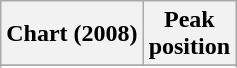<table class="wikitable sortable plainrowheaders" style="text-align:center">
<tr>
<th scope="col">Chart (2008)</th>
<th scope="col">Peak<br>position</th>
</tr>
<tr>
</tr>
<tr>
</tr>
<tr>
</tr>
</table>
